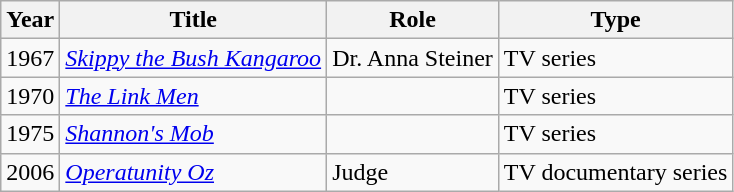<table class="wikitable">
<tr>
<th>Year</th>
<th>Title</th>
<th>Role</th>
<th>Type</th>
</tr>
<tr>
<td>1967</td>
<td><em><a href='#'>Skippy the Bush Kangaroo</a></em></td>
<td>Dr. Anna Steiner</td>
<td>TV series</td>
</tr>
<tr>
<td>1970</td>
<td><em><a href='#'>The Link Men</a></em></td>
<td></td>
<td>TV series</td>
</tr>
<tr>
<td>1975</td>
<td><em><a href='#'>Shannon's Mob</a></em></td>
<td></td>
<td>TV series</td>
</tr>
<tr>
<td>2006</td>
<td><em><a href='#'>Operatunity Oz</a></em></td>
<td>Judge</td>
<td>TV documentary series</td>
</tr>
</table>
